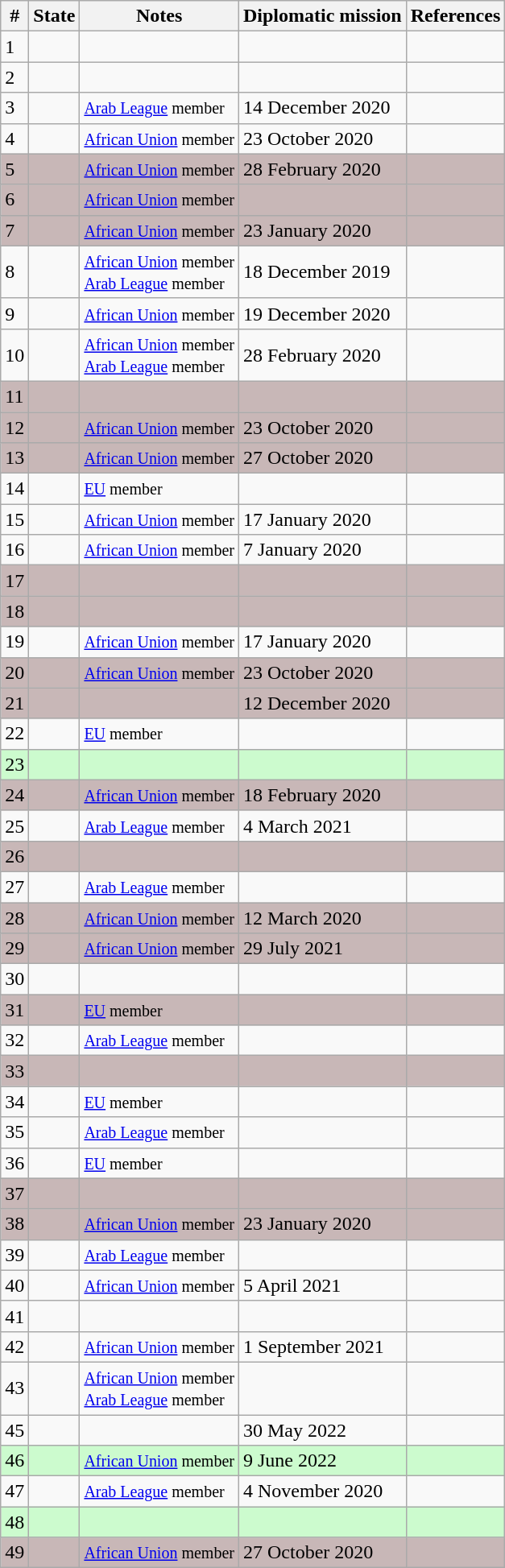<table class="wikitable sortable mw-collapsible">
<tr>
<th>#</th>
<th>State</th>
<th>Notes</th>
<th>Diplomatic mission</th>
<th>References</th>
</tr>
<tr>
<td>1</td>
<td></td>
<td></td>
<td></td>
<td></td>
</tr>
<tr>
<td>2</td>
<td></td>
<td></td>
<td></td>
<td></td>
</tr>
<tr>
<td>3</td>
<td></td>
<td> <small><a href='#'>Arab League</a> member</small></td>
<td>14 December 2020</td>
<td></td>
</tr>
<tr>
<td>4</td>
<td></td>
<td> <small><a href='#'>African Union</a> member</small></td>
<td>23 October 2020</td>
<td></td>
</tr>
<tr style="background:#c8b7b7">
<td>5</td>
<td></td>
<td> <small><a href='#'>African Union</a> member</small></td>
<td>28 February 2020</td>
<td></td>
</tr>
<tr style="background:#c8b7b7">
<td>6</td>
<td></td>
<td> <small><a href='#'>African Union</a> member</small></td>
<td></td>
<td></td>
</tr>
<tr style="background:#c8b7b7">
<td>7</td>
<td></td>
<td> <small><a href='#'>African Union</a> member</small></td>
<td>23 January 2020</td>
<td></td>
</tr>
<tr>
<td>8</td>
<td></td>
<td> <small><a href='#'>African Union</a> member</small><br> <small><a href='#'>Arab League</a> member</small></td>
<td>18 December 2019</td>
<td></td>
</tr>
<tr>
<td>9</td>
<td></td>
<td> <small><a href='#'>African Union</a> member</small></td>
<td>19 December 2020</td>
<td></td>
</tr>
<tr>
<td>10</td>
<td></td>
<td> <small><a href='#'>African Union</a> member</small><br> <small><a href='#'>Arab League</a> member</small></td>
<td>28 February 2020</td>
<td></td>
</tr>
<tr style="background:#c8b7b7">
<td>11</td>
<td></td>
<td></td>
<td></td>
<td></td>
</tr>
<tr style="background:#c8b7b7">
<td>12</td>
<td></td>
<td> <small><a href='#'>African Union</a> member</small></td>
<td>23 October 2020</td>
<td></td>
</tr>
<tr style="background:#c8b7b7">
<td>13</td>
<td></td>
<td> <small><a href='#'>African Union</a> member</small></td>
<td>27 October 2020</td>
<td></td>
</tr>
<tr>
<td>14</td>
<td></td>
<td> <small><a href='#'>EU</a> member</small></td>
<td></td>
<td></td>
</tr>
<tr>
<td>15</td>
<td></td>
<td> <small><a href='#'>African Union</a> member</small></td>
<td>17 January 2020</td>
<td></td>
</tr>
<tr>
<td>16</td>
<td></td>
<td> <small><a href='#'>African Union</a> member</small></td>
<td>7 January 2020</td>
<td></td>
</tr>
<tr style="background:#c8b7b7">
<td>17</td>
<td></td>
<td></td>
<td></td>
<td></td>
</tr>
<tr style="background:#c8b7b7">
<td>18</td>
<td></td>
<td></td>
<td></td>
<td></td>
</tr>
<tr>
<td>19</td>
<td></td>
<td> <small><a href='#'>African Union</a> member</small></td>
<td>17 January 2020</td>
<td></td>
</tr>
<tr style="background:#c8b7b7">
<td>20</td>
<td></td>
<td> <small><a href='#'>African Union</a> member</small></td>
<td>23 October 2020</td>
<td></td>
</tr>
<tr style="background:#c8b7b7">
<td>21</td>
<td></td>
<td></td>
<td>12 December 2020</td>
<td></td>
</tr>
<tr>
<td>22</td>
<td></td>
<td> <small><a href='#'>EU</a> member</small></td>
<td></td>
<td></td>
</tr>
<tr style="background:#ccfbce">
<td>23</td>
<td></td>
<td></td>
<td></td>
<td></td>
</tr>
<tr style="background:#c8b7b7">
<td>24</td>
<td></td>
<td> <small><a href='#'>African Union</a> member</small></td>
<td>18 February 2020</td>
<td></td>
</tr>
<tr>
<td>25</td>
<td></td>
<td> <small><a href='#'>Arab League</a> member</small></td>
<td>4 March 2021</td>
<td></td>
</tr>
<tr style="background:#c8b7b7">
<td>26</td>
<td></td>
<td></td>
<td></td>
<td></td>
</tr>
<tr>
<td>27</td>
<td></td>
<td> <small><a href='#'>Arab League</a> member</small></td>
<td></td>
<td></td>
</tr>
<tr style="background:#c8b7b7">
<td>28</td>
<td></td>
<td> <small><a href='#'>African Union</a> member</small></td>
<td>12 March 2020</td>
<td></td>
</tr>
<tr style="background:#c8b7b7">
<td>29</td>
<td></td>
<td> <small><a href='#'>African Union</a> member</small></td>
<td>29 July 2021</td>
<td></td>
</tr>
<tr>
<td>30</td>
<td></td>
<td></td>
<td></td>
<td></td>
</tr>
<tr style="background:#c8b7b7">
<td>31</td>
<td></td>
<td> <small><a href='#'>EU</a> member</small></td>
<td></td>
<td></td>
</tr>
<tr>
<td>32</td>
<td></td>
<td> <small><a href='#'>Arab League</a> member</small></td>
<td></td>
<td></td>
</tr>
<tr style="background:#c8b7b7">
<td>33</td>
<td></td>
<td></td>
<td></td>
<td></td>
</tr>
<tr>
<td>34</td>
<td></td>
<td> <small><a href='#'>EU</a> member</small></td>
<td></td>
<td></td>
</tr>
<tr>
<td>35</td>
<td></td>
<td> <small><a href='#'>Arab League</a> member</small></td>
<td></td>
<td></td>
</tr>
<tr>
<td>36</td>
<td></td>
<td> <small><a href='#'>EU</a> member</small></td>
<td></td>
<td></td>
</tr>
<tr style="background:#c8b7b7">
<td>37</td>
<td></td>
<td></td>
<td></td>
<td></td>
</tr>
<tr style="background:#c8b7b7">
<td>38</td>
<td></td>
<td> <small><a href='#'>African Union</a> member</small></td>
<td>23 January 2020</td>
<td></td>
</tr>
<tr>
<td>39</td>
<td></td>
<td> <small><a href='#'>Arab League</a> member</small></td>
<td></td>
<td></td>
</tr>
<tr>
<td>40</td>
<td></td>
<td> <small><a href='#'>African Union</a> member</small></td>
<td>5 April 2021</td>
<td></td>
</tr>
<tr>
<td>41</td>
<td></td>
<td></td>
<td></td>
<td></td>
</tr>
<tr>
<td>42</td>
<td></td>
<td> <small><a href='#'>African Union</a> member</small></td>
<td>1 September 2021</td>
<td></td>
</tr>
<tr>
<td>43</td>
<td></td>
<td> <small><a href='#'>African Union</a> member</small><br> <small><a href='#'>Arab League</a> member</small></td>
<td></td>
<td></td>
</tr>
<tr>
<td>45</td>
<td></td>
<td></td>
<td>30 May 2022</td>
<td></td>
</tr>
<tr style="background:#ccfbce">
<td>46</td>
<td></td>
<td> <small><a href='#'>African Union</a> member</small></td>
<td>9 June 2022</td>
<td></td>
</tr>
<tr>
<td>47</td>
<td></td>
<td> <small><a href='#'>Arab League</a> member</small></td>
<td>4 November 2020</td>
<td></td>
</tr>
<tr style="background:#ccfbce">
<td>48</td>
<td></td>
<td></td>
<td></td>
<td></td>
</tr>
<tr style="background:#c8b7b7">
<td>49</td>
<td></td>
<td> <small><a href='#'>African Union</a> member</small></td>
<td>27 October 2020</td>
<td></td>
</tr>
</table>
